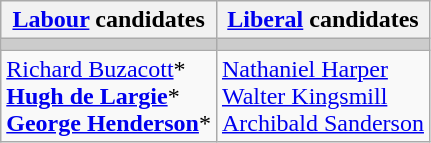<table class="wikitable">
<tr>
<th><a href='#'>Labour</a> candidates</th>
<th><a href='#'>Liberal</a> candidates</th>
</tr>
<tr bgcolor="#cccccc">
<td></td>
<td></td>
</tr>
<tr>
<td><a href='#'>Richard Buzacott</a>*<br><strong><a href='#'>Hugh de Largie</a></strong>*<br><strong><a href='#'>George Henderson</a></strong>*</td>
<td><a href='#'>Nathaniel Harper</a><br><a href='#'>Walter Kingsmill</a><br><a href='#'>Archibald Sanderson</a></td>
</tr>
</table>
